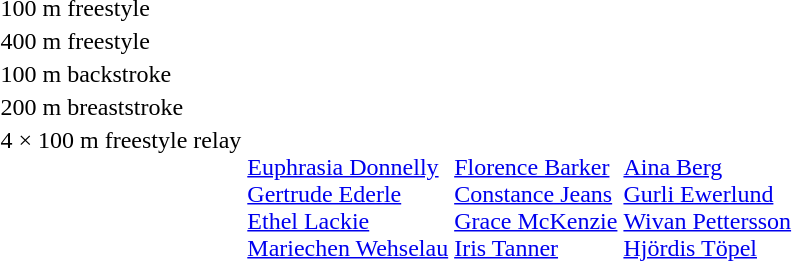<table>
<tr>
<td>100 m freestyle<br></td>
<td></td>
<td></td>
<td></td>
</tr>
<tr>
<td>400 m freestyle<br></td>
<td></td>
<td></td>
<td></td>
</tr>
<tr>
<td>100 m backstroke<br></td>
<td></td>
<td></td>
<td></td>
</tr>
<tr>
<td>200 m breaststroke<br></td>
<td></td>
<td></td>
<td></td>
</tr>
<tr valign="top">
<td>4 × 100 m freestyle relay<br></td>
<td><br><a href='#'>Euphrasia Donnelly</a><br><a href='#'>Gertrude Ederle</a><br><a href='#'>Ethel Lackie</a><br><a href='#'>Mariechen Wehselau</a></td>
<td><br><a href='#'>Florence Barker</a><br><a href='#'>Constance Jeans</a><br><a href='#'>Grace McKenzie</a><br><a href='#'>Iris Tanner</a></td>
<td valign=top><br><a href='#'>Aina Berg</a><br><a href='#'>Gurli Ewerlund</a><br><a href='#'>Wivan Pettersson</a><br><a href='#'>Hjördis Töpel</a></td>
</tr>
</table>
